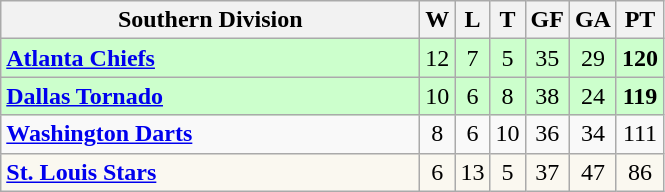<table class="wikitable" style="text-align:center">
<tr>
<th style="width:17em">Southern Division</th>
<th>W</th>
<th>L</th>
<th>T</th>
<th>GF</th>
<th>GA</th>
<th>PT</th>
</tr>
<tr style="text-align:center; background:#cfc;">
<td align=left><strong><a href='#'>Atlanta Chiefs</a></strong></td>
<td>12</td>
<td>7</td>
<td>5</td>
<td>35</td>
<td>29</td>
<td><strong>120</strong></td>
</tr>
<tr style="text-align:center; background:#cfc;">
<td align=left><strong><a href='#'>Dallas Tornado</a></strong></td>
<td>10</td>
<td>6</td>
<td>8</td>
<td>38</td>
<td>24</td>
<td><strong>119</strong></td>
</tr>
<tr align=center>
<td align=left><strong><a href='#'>Washington Darts</a></strong></td>
<td>8</td>
<td>6</td>
<td>10</td>
<td>36</td>
<td>34</td>
<td>111</td>
</tr>
<tr style="text-align:center; background:#faf8f0;">
<td align=left><strong><a href='#'>St. Louis Stars</a></strong></td>
<td>6</td>
<td>13</td>
<td>5</td>
<td>37</td>
<td>47</td>
<td>86</td>
</tr>
</table>
